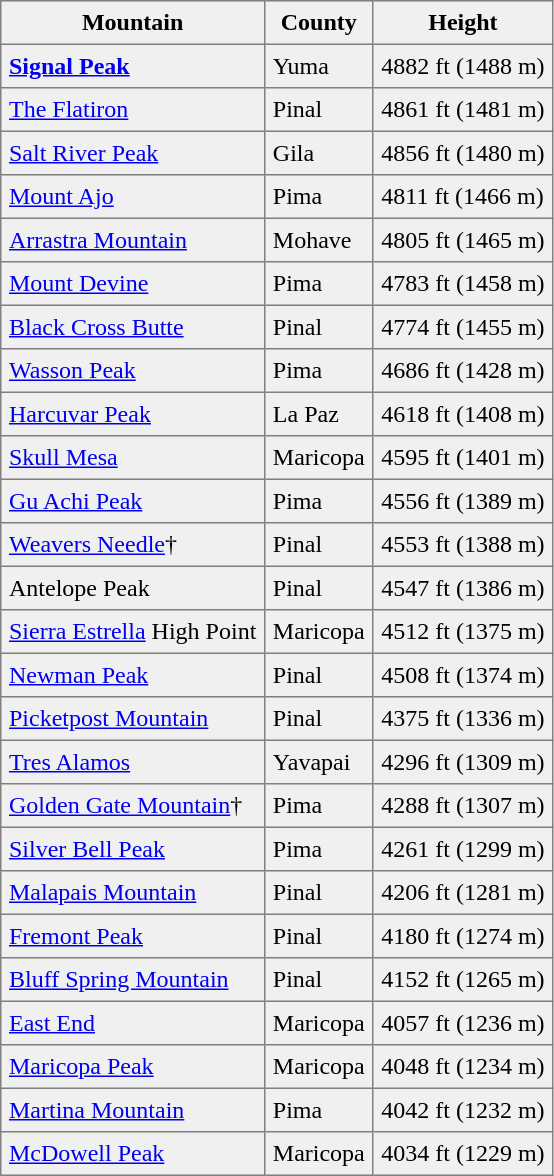<table border=1 cellspacing=0 cellpadding=5 style="border-collapse: collapse; background:#f0f0f0;">
<tr>
<th>Mountain</th>
<th>County</th>
<th>Height</th>
</tr>
<tr>
<td><strong><a href='#'>Signal Peak</a></strong></td>
<td>Yuma</td>
<td>4882 ft (1488 m)</td>
</tr>
<tr>
<td><a href='#'>The Flatiron</a></td>
<td>Pinal</td>
<td>4861 ft (1481 m)</td>
</tr>
<tr>
<td><a href='#'>Salt River Peak</a></td>
<td>Gila</td>
<td>4856 ft (1480 m)</td>
</tr>
<tr>
<td><a href='#'>Mount Ajo</a></td>
<td>Pima</td>
<td>4811 ft (1466 m)</td>
</tr>
<tr>
<td><a href='#'>Arrastra Mountain</a></td>
<td>Mohave</td>
<td>4805 ft (1465 m)</td>
</tr>
<tr>
<td><a href='#'>Mount Devine</a></td>
<td>Pima</td>
<td>4783 ft (1458 m)</td>
</tr>
<tr>
<td><a href='#'>Black Cross Butte</a></td>
<td>Pinal</td>
<td>4774 ft (1455 m)</td>
</tr>
<tr>
<td><a href='#'>Wasson Peak</a></td>
<td>Pima</td>
<td>4686 ft (1428 m)</td>
</tr>
<tr>
<td><a href='#'>Harcuvar Peak</a></td>
<td>La Paz</td>
<td>4618 ft (1408 m)</td>
</tr>
<tr>
<td><a href='#'>Skull Mesa</a></td>
<td>Maricopa</td>
<td>4595 ft (1401 m)</td>
</tr>
<tr>
<td><a href='#'>Gu Achi Peak</a></td>
<td>Pima</td>
<td>4556 ft (1389 m)</td>
</tr>
<tr>
<td><a href='#'>Weavers Needle</a>†</td>
<td>Pinal</td>
<td>4553 ft (1388 m)</td>
</tr>
<tr>
<td>Antelope Peak</td>
<td>Pinal</td>
<td>4547 ft (1386 m)</td>
</tr>
<tr>
<td><a href='#'>Sierra Estrella</a> High Point</td>
<td>Maricopa</td>
<td>4512 ft (1375 m)</td>
</tr>
<tr>
<td><a href='#'>Newman Peak</a></td>
<td>Pinal</td>
<td>4508 ft (1374 m)</td>
</tr>
<tr>
<td><a href='#'>Picketpost Mountain</a></td>
<td>Pinal</td>
<td>4375 ft (1336 m)</td>
</tr>
<tr>
<td><a href='#'>Tres Alamos</a></td>
<td>Yavapai</td>
<td>4296 ft (1309 m)</td>
</tr>
<tr>
<td><a href='#'>Golden Gate Mountain</a>†</td>
<td>Pima</td>
<td>4288 ft (1307 m)</td>
</tr>
<tr>
<td><a href='#'>Silver Bell Peak</a></td>
<td>Pima</td>
<td>4261 ft (1299 m)</td>
</tr>
<tr>
<td><a href='#'>Malapais Mountain</a></td>
<td>Pinal</td>
<td>4206 ft (1281 m)</td>
</tr>
<tr>
<td><a href='#'>Fremont Peak</a></td>
<td>Pinal</td>
<td>4180 ft (1274 m)</td>
</tr>
<tr>
<td><a href='#'>Bluff Spring Mountain</a></td>
<td>Pinal</td>
<td>4152 ft (1265 m)</td>
</tr>
<tr>
<td><a href='#'>East End</a></td>
<td>Maricopa</td>
<td>4057 ft (1236 m)</td>
</tr>
<tr>
<td><a href='#'>Maricopa Peak</a></td>
<td>Maricopa</td>
<td>4048 ft (1234 m)</td>
</tr>
<tr>
<td><a href='#'>Martina Mountain</a></td>
<td>Pima</td>
<td>4042 ft (1232 m)</td>
</tr>
<tr>
<td><a href='#'>McDowell Peak</a></td>
<td>Maricopa</td>
<td>4034 ft (1229 m)</td>
</tr>
</table>
